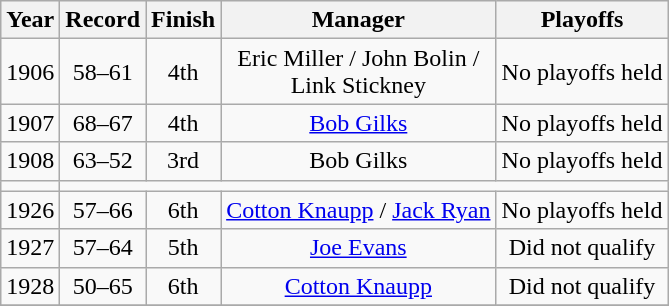<table class="wikitable">
<tr style="background: #F2F2F2;">
<th>Year</th>
<th>Record</th>
<th>Finish</th>
<th>Manager</th>
<th>Playoffs</th>
</tr>
<tr align=center>
<td>1906</td>
<td>58–61</td>
<td>4th</td>
<td>Eric Miller / John Bolin /<br> Link Stickney</td>
<td>No playoffs held</td>
</tr>
<tr align=center>
<td>1907</td>
<td>68–67</td>
<td>4th</td>
<td><a href='#'>Bob Gilks</a></td>
<td>No playoffs held</td>
</tr>
<tr align=center>
<td>1908</td>
<td>63–52</td>
<td>3rd</td>
<td>Bob Gilks</td>
<td>No playoffs held</td>
</tr>
<tr align=center>
<td></td>
</tr>
<tr align=center>
<td>1926</td>
<td>57–66</td>
<td>6th</td>
<td><a href='#'>Cotton Knaupp</a> / <a href='#'>Jack Ryan</a></td>
<td>No playoffs held</td>
</tr>
<tr align=center>
<td>1927</td>
<td>57–64</td>
<td>5th</td>
<td><a href='#'>Joe Evans</a></td>
<td>Did not qualify</td>
</tr>
<tr align=center>
<td>1928</td>
<td>50–65</td>
<td>6th</td>
<td><a href='#'>Cotton Knaupp</a></td>
<td>Did not qualify</td>
</tr>
<tr align=center>
</tr>
</table>
